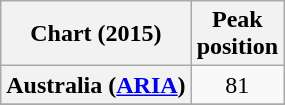<table class="wikitable sortable plainrowheaders" style="text-align:center;">
<tr>
<th>Chart (2015)</th>
<th>Peak<br>position</th>
</tr>
<tr>
<th scope="row">Australia (<a href='#'>ARIA</a>)</th>
<td>81</td>
</tr>
<tr>
</tr>
<tr>
</tr>
<tr>
</tr>
<tr>
</tr>
<tr>
</tr>
<tr>
</tr>
<tr>
</tr>
<tr>
</tr>
<tr>
</tr>
<tr>
</tr>
<tr>
</tr>
<tr>
</tr>
<tr>
</tr>
<tr>
</tr>
</table>
